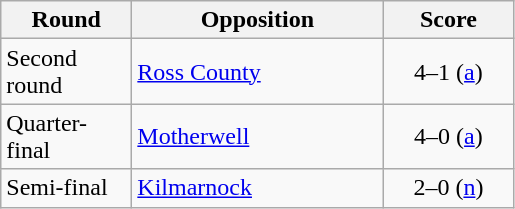<table class="wikitable" style="text-align:left">
<tr>
<th width=80>Round</th>
<th width=160>Opposition</th>
<th width=80>Score</th>
</tr>
<tr>
<td>Second round</td>
<td><a href='#'>Ross County</a></td>
<td align=center>4–1 (<a href='#'>a</a>)</td>
</tr>
<tr>
<td>Quarter-final</td>
<td><a href='#'>Motherwell</a></td>
<td align=center>4–0 (<a href='#'>a</a>)</td>
</tr>
<tr>
<td>Semi-final</td>
<td><a href='#'>Kilmarnock</a></td>
<td align=center>2–0 (<a href='#'>n</a>)</td>
</tr>
</table>
